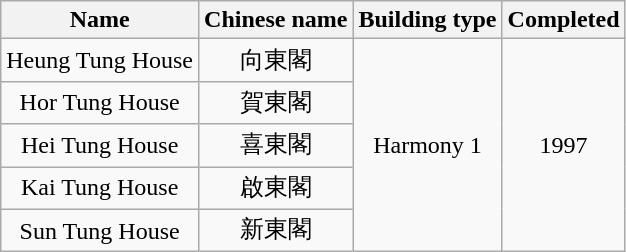<table class="wikitable" style="text-align: center">
<tr>
<th>Name</th>
<th>Chinese name</th>
<th>Building type</th>
<th>Completed</th>
</tr>
<tr>
<td>Heung Tung House</td>
<td>向東閣</td>
<td rowspan="5">Harmony 1</td>
<td rowspan="5">1997</td>
</tr>
<tr>
<td>Hor Tung House</td>
<td>賀東閣</td>
</tr>
<tr>
<td>Hei Tung House</td>
<td>喜東閣</td>
</tr>
<tr>
<td>Kai Tung House</td>
<td>啟東閣</td>
</tr>
<tr>
<td>Sun Tung House</td>
<td>新東閣</td>
</tr>
</table>
